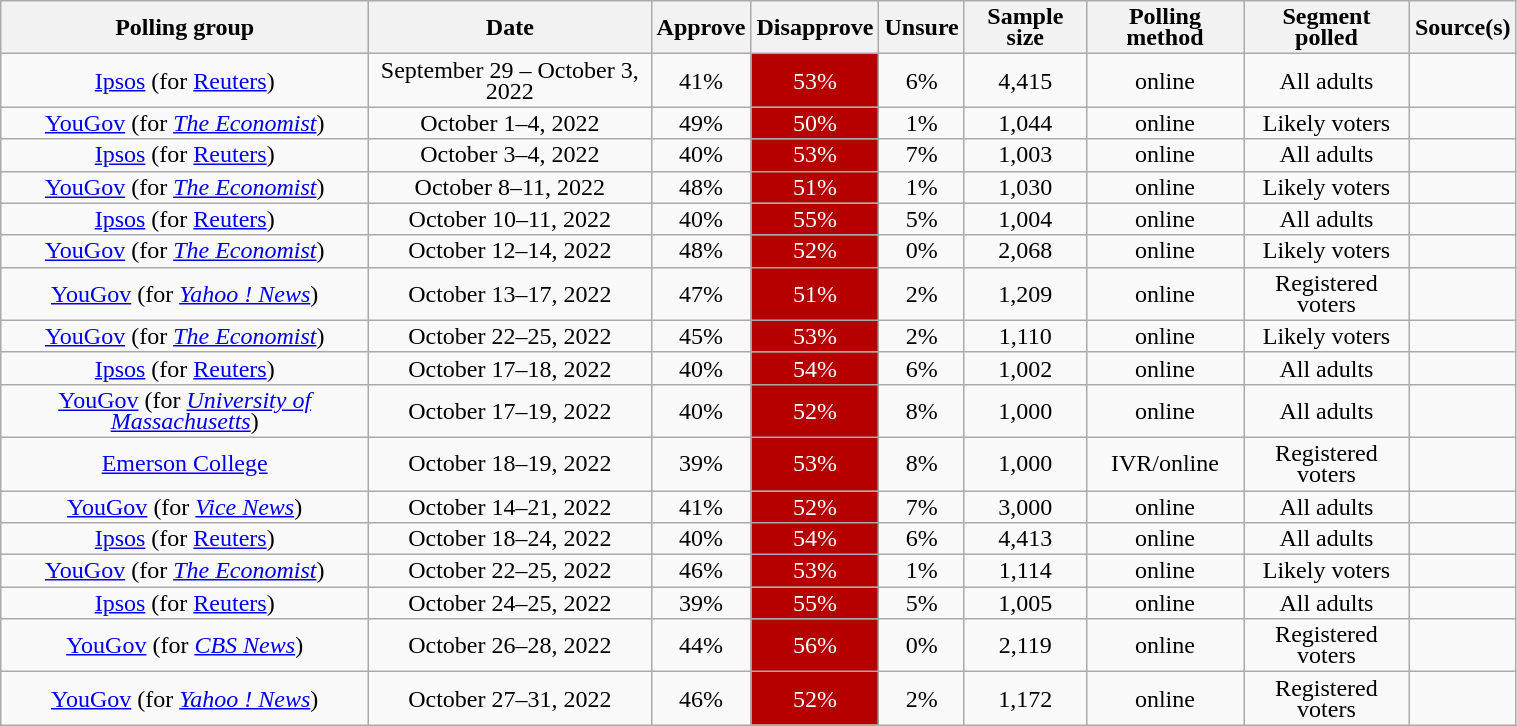<table class="wikitable sortable" style="text-align:center;line-height:14px;width: 80%;">
<tr>
<th class="unsortable">Polling group</th>
<th>Date</th>
<th>Approve</th>
<th>Disapprove</th>
<th>Unsure</th>
<th>Sample size</th>
<th>Polling method</th>
<th class="unsortable">Segment polled</th>
<th class="unsortable">Source(s)</th>
</tr>
<tr>
<td><a href='#'>Ipsos</a> (for <a href='#'>Reuters</a>)</td>
<td>September 29 – October 3, 2022</td>
<td>41%</td>
<td style="background: #B60000; color: white">53%</td>
<td>6%</td>
<td>4,415</td>
<td>online</td>
<td>All adults</td>
<td></td>
</tr>
<tr>
<td><a href='#'>YouGov</a> (for <em><a href='#'>The Economist</a></em>)</td>
<td>October 1–4, 2022</td>
<td>49%</td>
<td style="background: #B60000; color: white">50%</td>
<td>1%</td>
<td>1,044</td>
<td>online</td>
<td>Likely voters</td>
<td></td>
</tr>
<tr>
<td><a href='#'>Ipsos</a> (for <a href='#'>Reuters</a>)</td>
<td>October 3–4, 2022</td>
<td>40%</td>
<td style="background: #B60000; color: white">53%</td>
<td>7%</td>
<td>1,003</td>
<td>online</td>
<td>All adults</td>
<td></td>
</tr>
<tr>
<td><a href='#'>YouGov</a> (for <em><a href='#'>The Economist</a></em>)</td>
<td>October 8–11, 2022</td>
<td>48%</td>
<td style="background: #B60000; color: white">51%</td>
<td>1%</td>
<td>1,030</td>
<td>online</td>
<td>Likely voters</td>
<td></td>
</tr>
<tr>
<td><a href='#'>Ipsos</a> (for <a href='#'>Reuters</a>)</td>
<td>October 10–11, 2022</td>
<td>40%</td>
<td style="background: #B60000; color: white">55%</td>
<td>5%</td>
<td>1,004</td>
<td>online</td>
<td>All adults</td>
<td></td>
</tr>
<tr>
<td><a href='#'>YouGov</a> (for <em><a href='#'>The Economist</a></em>)</td>
<td>October 12–14, 2022</td>
<td>48%</td>
<td style="background: #B60000; color: white">52%</td>
<td>0%</td>
<td>2,068</td>
<td>online</td>
<td>Likely voters</td>
<td></td>
</tr>
<tr>
<td><a href='#'>YouGov</a> (for <em><a href='#'>Yahoo ! News</a></em>)</td>
<td>October 13–17, 2022</td>
<td>47%</td>
<td style="background: #B60000; color: white">51%</td>
<td>2%</td>
<td>1,209</td>
<td>online</td>
<td>Registered voters</td>
<td></td>
</tr>
<tr>
<td><a href='#'>YouGov</a> (for <em><a href='#'>The Economist</a></em>)</td>
<td>October 22–25, 2022</td>
<td>45%</td>
<td style="background: #B60000; color: white">53%</td>
<td>2%</td>
<td>1,110</td>
<td>online</td>
<td>Likely voters</td>
<td></td>
</tr>
<tr>
<td><a href='#'>Ipsos</a> (for <a href='#'>Reuters</a>)</td>
<td>October 17–18, 2022</td>
<td>40%</td>
<td style="background: #B60000; color: white">54%</td>
<td>6%</td>
<td>1,002</td>
<td>online</td>
<td>All adults</td>
<td></td>
</tr>
<tr>
<td><a href='#'>YouGov</a> (for <em><a href='#'>University of Massachusetts</a></em>)</td>
<td>October 17–19, 2022</td>
<td>40%</td>
<td style="background: #B60000; color: white">52%</td>
<td>8%</td>
<td>1,000</td>
<td>online</td>
<td>All adults</td>
<td></td>
</tr>
<tr>
<td><a href='#'>Emerson College</a></td>
<td>October 18–19, 2022</td>
<td>39%</td>
<td style="background: #B60000; color: white">53%</td>
<td>8%</td>
<td>1,000</td>
<td>IVR/online</td>
<td>Registered voters</td>
<td></td>
</tr>
<tr>
<td><a href='#'>YouGov</a> (for <em><a href='#'>Vice News</a></em>)</td>
<td>October 14–21, 2022</td>
<td>41%</td>
<td style="background: #B60000; color: white">52%</td>
<td>7%</td>
<td>3,000</td>
<td>online</td>
<td>All adults</td>
<td></td>
</tr>
<tr>
<td><a href='#'>Ipsos</a> (for <a href='#'>Reuters</a>)</td>
<td>October 18–24, 2022</td>
<td>40%</td>
<td style="background: #B60000; color: white">54%</td>
<td>6%</td>
<td>4,413</td>
<td>online</td>
<td>All adults</td>
<td></td>
</tr>
<tr>
<td><a href='#'>YouGov</a> (for <em><a href='#'>The Economist</a></em>)</td>
<td>October 22–25, 2022</td>
<td>46%</td>
<td style="background: #B60000; color: white">53%</td>
<td>1%</td>
<td>1,114</td>
<td>online</td>
<td>Likely voters</td>
<td></td>
</tr>
<tr>
<td><a href='#'>Ipsos</a> (for <a href='#'>Reuters</a>)</td>
<td>October 24–25, 2022</td>
<td>39%</td>
<td style="background: #B60000; color: white">55%</td>
<td>5%</td>
<td>1,005</td>
<td>online</td>
<td>All adults</td>
<td></td>
</tr>
<tr>
<td><a href='#'>YouGov</a> (for <em><a href='#'>CBS News</a></em>)</td>
<td>October 26–28, 2022</td>
<td>44%</td>
<td style="background: #B60000; color: white">56%</td>
<td>0%</td>
<td>2,119</td>
<td>online</td>
<td>Registered voters</td>
<td></td>
</tr>
<tr>
<td><a href='#'>YouGov</a> (for <em><a href='#'>Yahoo ! News</a></em>)</td>
<td>October 27–31, 2022</td>
<td>46%</td>
<td style="background: #B60000; color: white">52%</td>
<td>2%</td>
<td>1,172</td>
<td>online</td>
<td>Registered voters</td>
<td></td>
</tr>
</table>
